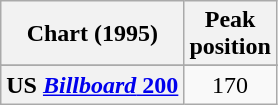<table class="wikitable sortable plainrowheaders" style="text-align:center">
<tr>
<th scope="col">Chart (1995)</th>
<th scope="col">Peak<br>position</th>
</tr>
<tr>
</tr>
<tr>
</tr>
<tr>
</tr>
<tr>
</tr>
<tr>
</tr>
<tr>
</tr>
<tr>
<th scope="row">US <a href='#'><em>Billboard</em> 200</a></th>
<td>170</td>
</tr>
</table>
